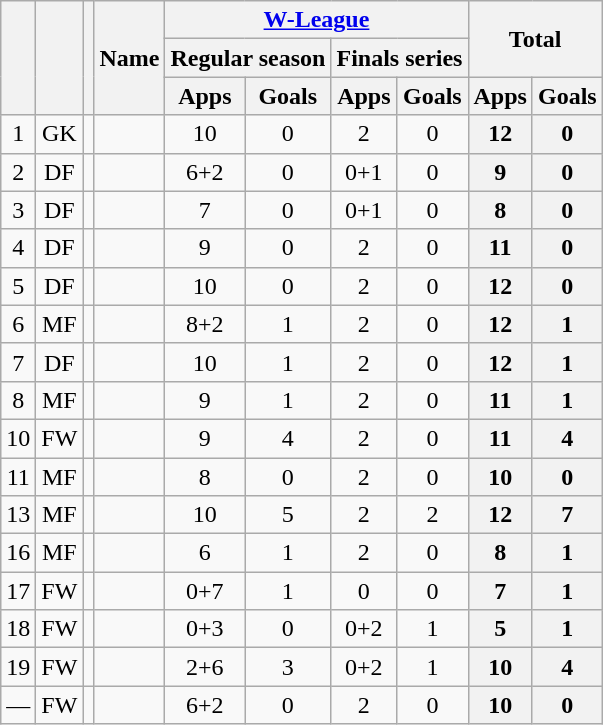<table class="wikitable sortable" style="text-align:center;">
<tr>
<th rowspan="3"></th>
<th rowspan="3"></th>
<th rowspan="3"></th>
<th rowspan="3">Name</th>
<th colspan="4"><a href='#'>W-League</a></th>
<th colspan="2" rowspan="2">Total</th>
</tr>
<tr>
<th colspan="2">Regular season</th>
<th colspan="2">Finals series</th>
</tr>
<tr>
<th>Apps</th>
<th>Goals</th>
<th>Apps</th>
<th>Goals</th>
<th>Apps</th>
<th>Goals</th>
</tr>
<tr>
<td>1</td>
<td>GK</td>
<td></td>
<td align="left"><br></td>
<td>10</td>
<td>0<br></td>
<td>2</td>
<td>0<br></td>
<th>12</th>
<th>0</th>
</tr>
<tr>
<td>2</td>
<td>DF</td>
<td></td>
<td align="left"><br></td>
<td>6+2</td>
<td>0<br></td>
<td>0+1</td>
<td>0<br></td>
<th>9</th>
<th>0</th>
</tr>
<tr>
<td>3</td>
<td>DF</td>
<td></td>
<td align="left"><br></td>
<td>7</td>
<td>0<br></td>
<td>0+1</td>
<td>0<br></td>
<th>8</th>
<th>0</th>
</tr>
<tr>
<td>4</td>
<td>DF</td>
<td></td>
<td align="left"><br></td>
<td>9</td>
<td>0<br></td>
<td>2</td>
<td>0<br></td>
<th>11</th>
<th>0</th>
</tr>
<tr>
<td>5</td>
<td>DF</td>
<td></td>
<td align="left"><br></td>
<td>10</td>
<td>0<br></td>
<td>2</td>
<td>0<br></td>
<th>12</th>
<th>0</th>
</tr>
<tr>
<td>6</td>
<td>MF</td>
<td></td>
<td align="left"><br></td>
<td>8+2</td>
<td>1<br></td>
<td>2</td>
<td>0<br></td>
<th>12</th>
<th>1</th>
</tr>
<tr>
<td>7</td>
<td>DF</td>
<td></td>
<td align="left"><br></td>
<td>10</td>
<td>1<br></td>
<td>2</td>
<td>0<br></td>
<th>12</th>
<th>1</th>
</tr>
<tr>
<td>8</td>
<td>MF</td>
<td></td>
<td align="left"><br></td>
<td>9</td>
<td>1<br></td>
<td>2</td>
<td>0<br></td>
<th>11</th>
<th>1</th>
</tr>
<tr>
<td>10</td>
<td>FW</td>
<td></td>
<td align="left"><br></td>
<td>9</td>
<td>4<br></td>
<td>2</td>
<td>0<br></td>
<th>11</th>
<th>4</th>
</tr>
<tr>
<td>11</td>
<td>MF</td>
<td></td>
<td align="left"><br></td>
<td>8</td>
<td>0<br></td>
<td>2</td>
<td>0<br></td>
<th>10</th>
<th>0</th>
</tr>
<tr>
<td>13</td>
<td>MF</td>
<td></td>
<td align="left"><br></td>
<td>10</td>
<td>5<br></td>
<td>2</td>
<td>2<br></td>
<th>12</th>
<th>7</th>
</tr>
<tr>
<td>16</td>
<td>MF</td>
<td></td>
<td align="left"><br></td>
<td>6</td>
<td>1<br></td>
<td>2</td>
<td>0<br></td>
<th>8</th>
<th>1</th>
</tr>
<tr>
<td>17</td>
<td>FW</td>
<td></td>
<td align="left"><br></td>
<td>0+7</td>
<td>1<br></td>
<td>0</td>
<td>0<br></td>
<th>7</th>
<th>1</th>
</tr>
<tr>
<td>18</td>
<td>FW</td>
<td></td>
<td align="left"><br></td>
<td>0+3</td>
<td>0<br></td>
<td>0+2</td>
<td>1<br></td>
<th>5</th>
<th>1</th>
</tr>
<tr>
<td>19</td>
<td>FW</td>
<td></td>
<td align="left"><br></td>
<td>2+6</td>
<td>3<br></td>
<td>0+2</td>
<td>1<br></td>
<th>10</th>
<th>4</th>
</tr>
<tr>
<td>—</td>
<td>FW</td>
<td></td>
<td align="left"><br></td>
<td>6+2</td>
<td>0<br></td>
<td>2</td>
<td>0<br></td>
<th>10</th>
<th>0</th>
</tr>
</table>
